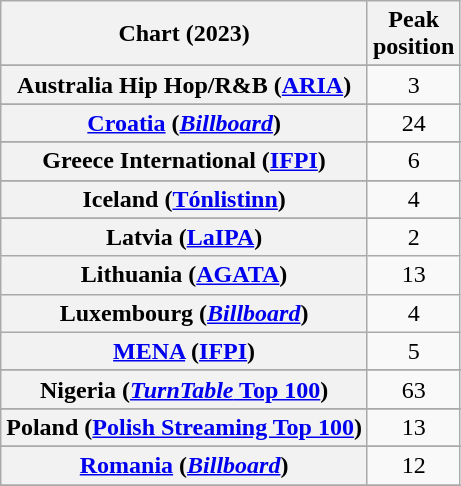<table class="wikitable sortable plainrowheaders" style="text-align:center">
<tr>
<th scope="col">Chart (2023)</th>
<th scope="col">Peak<br>position</th>
</tr>
<tr>
</tr>
<tr>
<th scope="row">Australia Hip Hop/R&B (<a href='#'>ARIA</a>)</th>
<td>3</td>
</tr>
<tr>
</tr>
<tr>
</tr>
<tr>
<th scope="row"><a href='#'>Croatia</a> (<em><a href='#'>Billboard</a></em>)</th>
<td>24</td>
</tr>
<tr>
</tr>
<tr>
</tr>
<tr>
</tr>
<tr>
</tr>
<tr>
</tr>
<tr>
</tr>
<tr>
<th scope="row">Greece International (<a href='#'>IFPI</a>)</th>
<td>6</td>
</tr>
<tr>
</tr>
<tr>
<th scope="row">Iceland (<a href='#'>Tónlistinn</a>)</th>
<td>4</td>
</tr>
<tr>
</tr>
<tr>
</tr>
<tr>
<th scope="row">Latvia (<a href='#'>LaIPA</a>)</th>
<td>2</td>
</tr>
<tr>
<th scope="row">Lithuania (<a href='#'>AGATA</a>)</th>
<td>13</td>
</tr>
<tr>
<th scope="row">Luxembourg (<em><a href='#'>Billboard</a></em>)</th>
<td>4</td>
</tr>
<tr>
<th scope="row"><a href='#'>MENA</a> (<a href='#'>IFPI</a>)</th>
<td>5</td>
</tr>
<tr>
</tr>
<tr>
</tr>
<tr>
<th scope="row">Nigeria (<a href='#'><em>TurnTable</em> Top 100</a>)</th>
<td>63</td>
</tr>
<tr>
</tr>
<tr>
<th scope="row">Poland (<a href='#'>Polish Streaming Top 100</a>)</th>
<td>13</td>
</tr>
<tr>
</tr>
<tr>
<th scope="row"><a href='#'>Romania</a> (<em><a href='#'>Billboard</a></em>)</th>
<td>12</td>
</tr>
<tr>
</tr>
<tr>
</tr>
<tr>
</tr>
<tr>
</tr>
<tr>
</tr>
<tr>
</tr>
<tr>
</tr>
<tr>
</tr>
<tr>
</tr>
</table>
